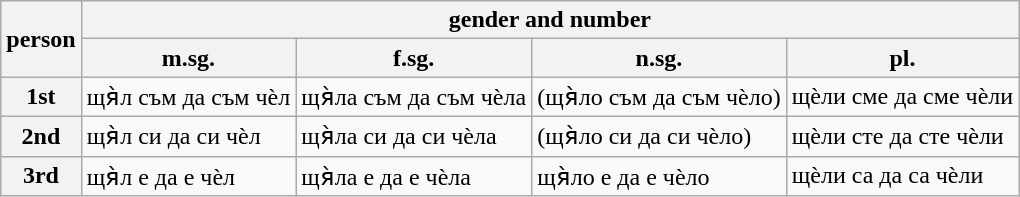<table class="wikitable">
<tr>
<th rowspan="2">person</th>
<th colspan="4">gender and number</th>
</tr>
<tr>
<th>m.sg.</th>
<th>f.sg.</th>
<th>n.sg.</th>
<th>pl.</th>
</tr>
<tr>
<th>1st</th>
<td>щя̀л съм да съм чѐл</td>
<td>щя̀лa съм да съм чѐлa</td>
<td>(щя̀лo съм да съм чѐлo)</td>
<td>щѐли сме да сме чѐли</td>
</tr>
<tr>
<th>2nd</th>
<td>щя̀л си да си чѐл</td>
<td>щя̀лa си да си чѐлa</td>
<td>(щя̀лo си да си чѐлo)</td>
<td>щѐли сте да сте чѐли</td>
</tr>
<tr>
<th>3rd</th>
<td>щя̀л е да е чѐл</td>
<td>щя̀лa е да е чѐлa</td>
<td>щя̀лo е да е чѐлo</td>
<td>щѐли са да са чѐли</td>
</tr>
</table>
